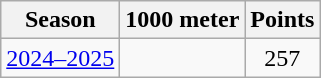<table class="wikitable" style="display: inline-table;">
<tr>
<th>Season</th>
<th>1000 meter</th>
<th>Points</th>
</tr>
<tr style="text-align:center">
<td><a href='#'>2024–2025</a></td>
<td></td>
<td>257</td>
</tr>
</table>
